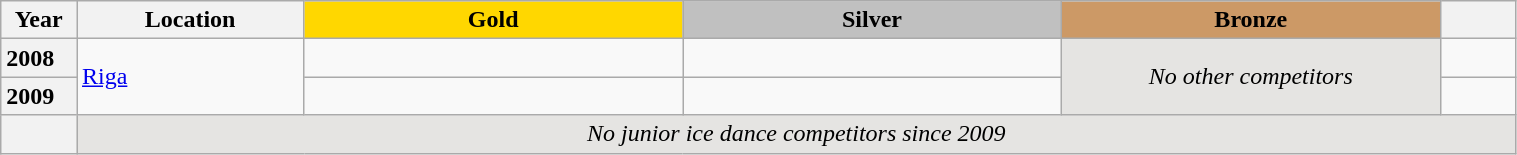<table class="wikitable unsortable" style="text-align:left; width:80%">
<tr>
<th scope="col" style="text-align:center; width:5%">Year</th>
<th scope="col" style="text-align:center; width:15%">Location</th>
<td scope="col" style="text-align:center; width:25%; background:gold"><strong>Gold</strong></td>
<td scope="col" style="text-align:center; width:25%; background:silver"><strong>Silver</strong></td>
<td scope="col" style="text-align:center; width:25%; background:#c96"><strong>Bronze</strong></td>
<th scope="col" style="text-align:center; width:5%"></th>
</tr>
<tr>
<th scope="row" style="text-align:left">2008</th>
<td rowspan="2"><a href='#'>Riga</a></td>
<td></td>
<td></td>
<td rowspan="2" align="center" bgcolor="e5e4e2"><em>No other competitors</em></td>
<td></td>
</tr>
<tr>
<th scope="row" style="text-align:left">2009</th>
<td></td>
<td></td>
<td></td>
</tr>
<tr>
<th scope="row" style="text-align:left"></th>
<td colspan="5" align="center" bgcolor="e5e4e2"><em>No junior ice dance competitors since 2009</em></td>
</tr>
</table>
